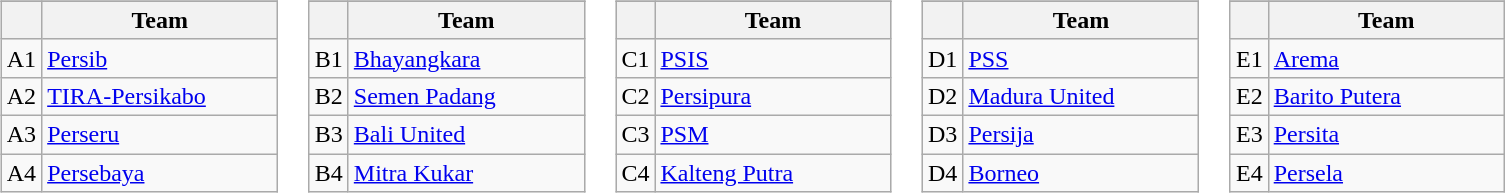<table>
<tr valign=top>
<td><br><table class="wikitable">
<tr>
</tr>
<tr>
<th></th>
<th width=150>Team</th>
</tr>
<tr>
<td align=center>A1</td>
<td><a href='#'>Persib</a> </td>
</tr>
<tr>
<td align=center>A2</td>
<td><a href='#'>TIRA-Persikabo</a></td>
</tr>
<tr>
<td align=center>A3</td>
<td><a href='#'>Perseru</a></td>
</tr>
<tr>
<td align=center>A4</td>
<td><a href='#'>Persebaya</a></td>
</tr>
</table>
</td>
<td><br><table class="wikitable">
<tr>
</tr>
<tr>
<th></th>
<th width=150>Team</th>
</tr>
<tr>
<td align=center>B1</td>
<td><a href='#'>Bhayangkara</a> </td>
</tr>
<tr>
<td align=center>B2</td>
<td><a href='#'>Semen Padang</a></td>
</tr>
<tr>
<td align=center>B3</td>
<td><a href='#'>Bali United</a></td>
</tr>
<tr>
<td align=center>B4</td>
<td><a href='#'>Mitra Kukar</a></td>
</tr>
</table>
</td>
<td><br><table class="wikitable">
<tr>
</tr>
<tr>
<th></th>
<th width=150>Team</th>
</tr>
<tr>
<td align=center>C1</td>
<td><a href='#'>PSIS</a> </td>
</tr>
<tr>
<td align=center>C2</td>
<td><a href='#'>Persipura</a></td>
</tr>
<tr>
<td align=center>C3</td>
<td><a href='#'>PSM</a></td>
</tr>
<tr>
<td align=center>C4</td>
<td><a href='#'>Kalteng Putra</a></td>
</tr>
</table>
</td>
<td><br><table class="wikitable">
<tr>
</tr>
<tr>
<th></th>
<th width=150>Team</th>
</tr>
<tr>
<td align=center>D1</td>
<td><a href='#'>PSS</a> </td>
</tr>
<tr>
<td align=center>D2</td>
<td><a href='#'>Madura United</a></td>
</tr>
<tr>
<td align=center>D3</td>
<td><a href='#'>Persija</a></td>
</tr>
<tr>
<td align=center>D4</td>
<td><a href='#'>Borneo</a></td>
</tr>
</table>
</td>
<td><br><table class="wikitable">
<tr>
</tr>
<tr>
<th></th>
<th width=150>Team</th>
</tr>
<tr>
<td align=center>E1</td>
<td><a href='#'>Arema</a> </td>
</tr>
<tr>
<td align=center>E2</td>
<td><a href='#'>Barito Putera</a></td>
</tr>
<tr>
<td align=center>E3</td>
<td><a href='#'>Persita</a></td>
</tr>
<tr>
<td align=center>E4</td>
<td><a href='#'>Persela</a></td>
</tr>
</table>
</td>
</tr>
</table>
